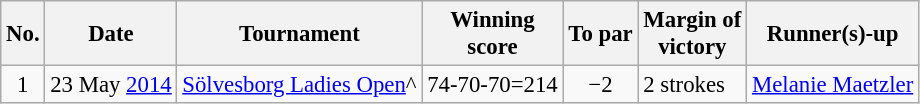<table class="wikitable" style="font-size:95%;">
<tr>
<th>No.</th>
<th>Date</th>
<th>Tournament</th>
<th>Winning<br>score</th>
<th>To par</th>
<th>Margin of<br>victory</th>
<th>Runner(s)-up</th>
</tr>
<tr>
<td align=center>1</td>
<td align=right>23 May <a href='#'>2014</a></td>
<td><a href='#'>Sölvesborg Ladies Open</a>^</td>
<td align=right>74-70-70=214</td>
<td align=center>−2</td>
<td>2 strokes</td>
<td> <a href='#'>Melanie Maetzler</a></td>
</tr>
</table>
